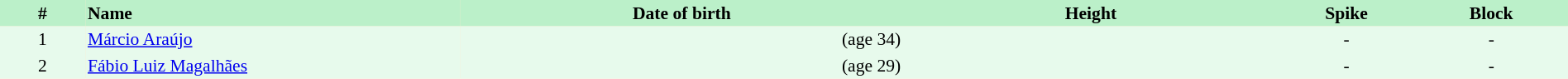<table border=0 cellpadding=2 cellspacing=0  |- bgcolor=#FFECCE style="text-align:center; font-size:90%;" width=100%>
<tr bgcolor=#BBF0C9>
<th width=5%>#</th>
<th width=22% align=left>Name</th>
<th width=26%>Date of birth</th>
<th width=22%>Height</th>
<th width=8%>Spike</th>
<th width=9%>Block</th>
</tr>
<tr bgcolor=#E7FAEC>
<td>1</td>
<td align=left><a href='#'>Márcio Araújo</a></td>
<td align=right> (age 34)</td>
<td></td>
<td>-</td>
<td>-</td>
</tr>
<tr bgcolor=#E7FAEC>
<td>2</td>
<td align=left><a href='#'>Fábio Luiz Magalhães</a></td>
<td align=right> (age 29)</td>
<td></td>
<td>-</td>
<td>-</td>
</tr>
</table>
